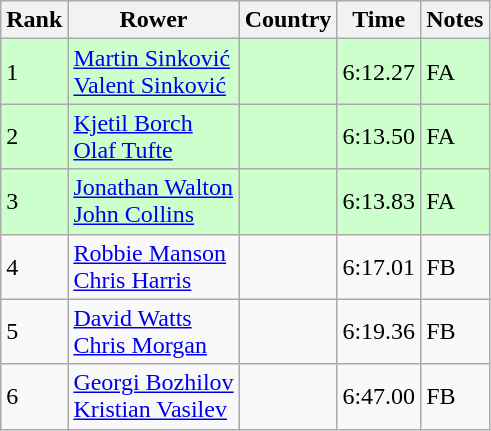<table class="wikitable">
<tr>
<th>Rank</th>
<th>Rower</th>
<th>Country</th>
<th>Time</th>
<th>Notes</th>
</tr>
<tr bgcolor=ccffcc>
<td>1</td>
<td><a href='#'>Martin Sinković</a><br><a href='#'>Valent Sinković</a></td>
<td></td>
<td>6:12.27</td>
<td>FA</td>
</tr>
<tr bgcolor=ccffcc>
<td>2</td>
<td><a href='#'>Kjetil Borch</a><br><a href='#'>Olaf Tufte</a></td>
<td></td>
<td>6:13.50</td>
<td>FA</td>
</tr>
<tr bgcolor=ccffcc>
<td>3</td>
<td><a href='#'>Jonathan Walton</a><br><a href='#'>John Collins</a></td>
<td></td>
<td>6:13.83</td>
<td>FA</td>
</tr>
<tr>
<td>4</td>
<td><a href='#'>Robbie Manson</a><br><a href='#'>Chris Harris</a></td>
<td></td>
<td>6:17.01</td>
<td>FB</td>
</tr>
<tr>
<td>5</td>
<td><a href='#'>David Watts</a><br><a href='#'>Chris Morgan</a></td>
<td></td>
<td>6:19.36</td>
<td>FB</td>
</tr>
<tr>
<td>6</td>
<td><a href='#'>Georgi Bozhilov</a><br><a href='#'>Kristian Vasilev</a></td>
<td></td>
<td>6:47.00</td>
<td>FB</td>
</tr>
</table>
